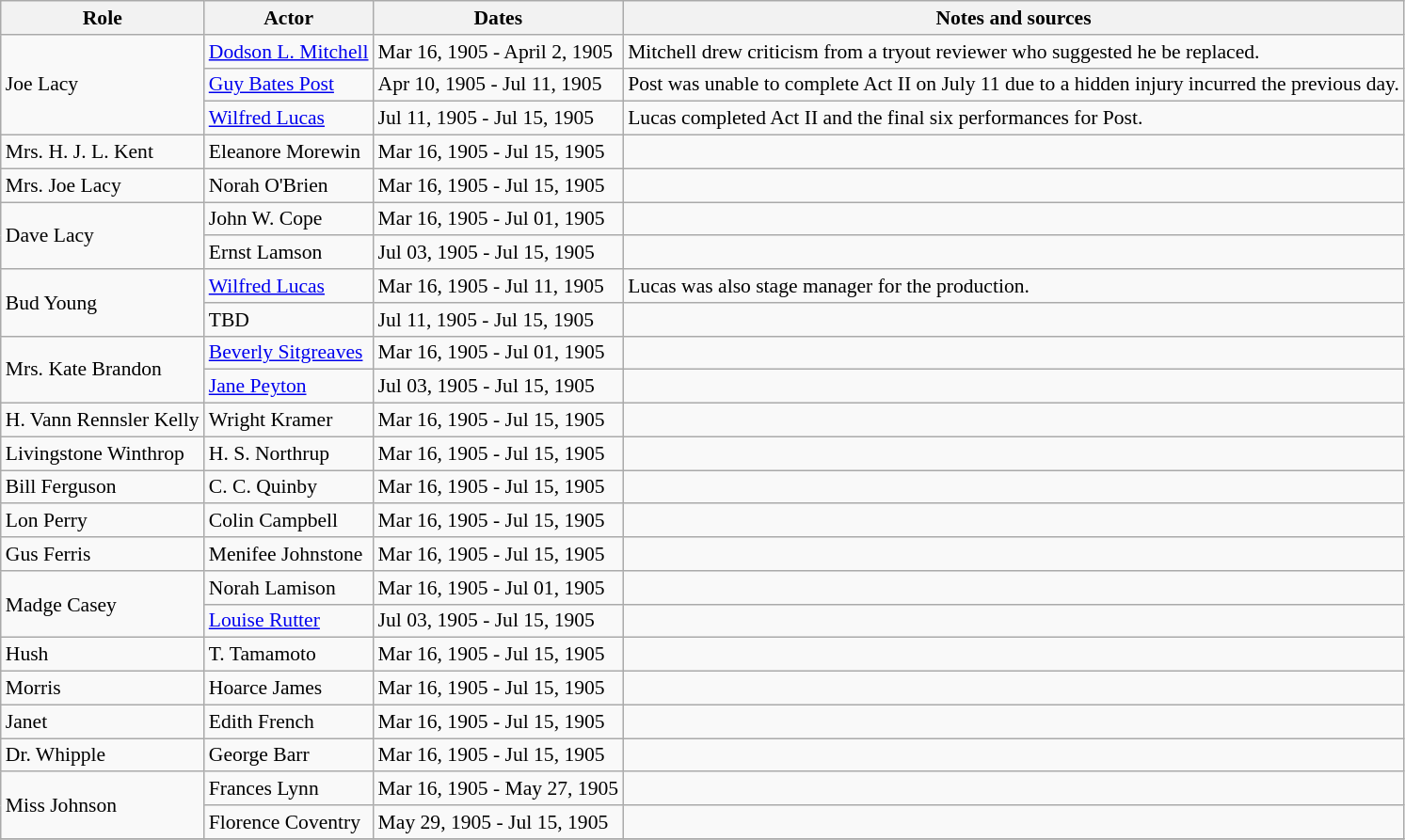<table class="wikitable sortable plainrowheaders" style="font-size: 90%">
<tr>
<th scope="col">Role</th>
<th scope="col">Actor</th>
<th scope="col">Dates</th>
<th scope="col">Notes and sources</th>
</tr>
<tr>
<td rowspan=3>Joe Lacy</td>
<td><a href='#'>Dodson L. Mitchell</a></td>
<td>Mar 16, 1905 - April 2, 1905</td>
<td>Mitchell drew criticism from a tryout reviewer who suggested he be replaced.</td>
</tr>
<tr>
<td><a href='#'>Guy Bates Post</a></td>
<td>Apr 10, 1905 - Jul 11, 1905</td>
<td>Post was unable to complete Act II on July 11 due to a hidden injury incurred the previous day.</td>
</tr>
<tr>
<td><a href='#'>Wilfred Lucas</a></td>
<td>Jul 11, 1905 - Jul 15, 1905</td>
<td>Lucas completed Act II and the final six performances for Post.</td>
</tr>
<tr>
<td>Mrs. H. J. L. Kent</td>
<td>Eleanore Morewin</td>
<td>Mar 16, 1905 - Jul 15, 1905</td>
<td></td>
</tr>
<tr>
<td>Mrs. Joe Lacy</td>
<td>Norah O'Brien</td>
<td>Mar 16, 1905 - Jul 15, 1905</td>
<td></td>
</tr>
<tr>
<td rowspan=2>Dave Lacy</td>
<td>John W. Cope</td>
<td>Mar 16, 1905 - Jul 01, 1905</td>
<td></td>
</tr>
<tr>
<td>Ernst Lamson</td>
<td>Jul 03, 1905 - Jul 15, 1905</td>
<td></td>
</tr>
<tr>
<td rowspan=2>Bud Young</td>
<td><a href='#'>Wilfred Lucas</a></td>
<td>Mar 16, 1905 - Jul 11, 1905</td>
<td>Lucas was also stage manager for the production.</td>
</tr>
<tr>
<td>TBD</td>
<td>Jul 11, 1905 - Jul 15, 1905</td>
<td></td>
</tr>
<tr>
<td rowspan=2>Mrs. Kate Brandon</td>
<td><a href='#'>Beverly Sitgreaves</a></td>
<td>Mar 16, 1905 - Jul 01, 1905</td>
<td></td>
</tr>
<tr>
<td><a href='#'>Jane Peyton</a></td>
<td>Jul 03, 1905 - Jul 15, 1905</td>
<td></td>
</tr>
<tr>
<td>H. Vann Rennsler Kelly</td>
<td>Wright Kramer</td>
<td>Mar 16, 1905 - Jul 15, 1905</td>
<td></td>
</tr>
<tr>
<td>Livingstone Winthrop</td>
<td>H. S. Northrup</td>
<td>Mar 16, 1905 - Jul 15, 1905</td>
<td></td>
</tr>
<tr>
<td>Bill Ferguson</td>
<td>C. C. Quinby</td>
<td>Mar 16, 1905 - Jul 15, 1905</td>
<td></td>
</tr>
<tr>
<td>Lon Perry</td>
<td>Colin Campbell</td>
<td>Mar 16, 1905 - Jul 15, 1905</td>
<td></td>
</tr>
<tr>
<td>Gus Ferris</td>
<td>Menifee Johnstone</td>
<td>Mar 16, 1905 - Jul 15, 1905</td>
<td></td>
</tr>
<tr>
<td rowspan=2>Madge Casey</td>
<td>Norah Lamison</td>
<td>Mar 16, 1905 - Jul 01, 1905</td>
<td></td>
</tr>
<tr>
<td><a href='#'>Louise Rutter</a></td>
<td>Jul 03, 1905 - Jul 15, 1905</td>
<td></td>
</tr>
<tr>
<td>Hush</td>
<td>T. Tamamoto</td>
<td>Mar 16, 1905 - Jul 15, 1905</td>
<td></td>
</tr>
<tr>
<td>Morris</td>
<td>Hoarce James</td>
<td>Mar 16, 1905 - Jul 15, 1905</td>
<td></td>
</tr>
<tr>
<td>Janet</td>
<td>Edith French</td>
<td>Mar 16, 1905 - Jul 15, 1905</td>
<td></td>
</tr>
<tr>
<td>Dr. Whipple</td>
<td>George Barr</td>
<td>Mar 16, 1905 - Jul 15, 1905</td>
<td></td>
</tr>
<tr>
<td rowspan=2>Miss Johnson</td>
<td>Frances Lynn</td>
<td>Mar 16, 1905 - May 27, 1905</td>
<td></td>
</tr>
<tr>
<td>Florence Coventry</td>
<td>May 29, 1905 - Jul 15, 1905</td>
<td></td>
</tr>
<tr>
</tr>
</table>
